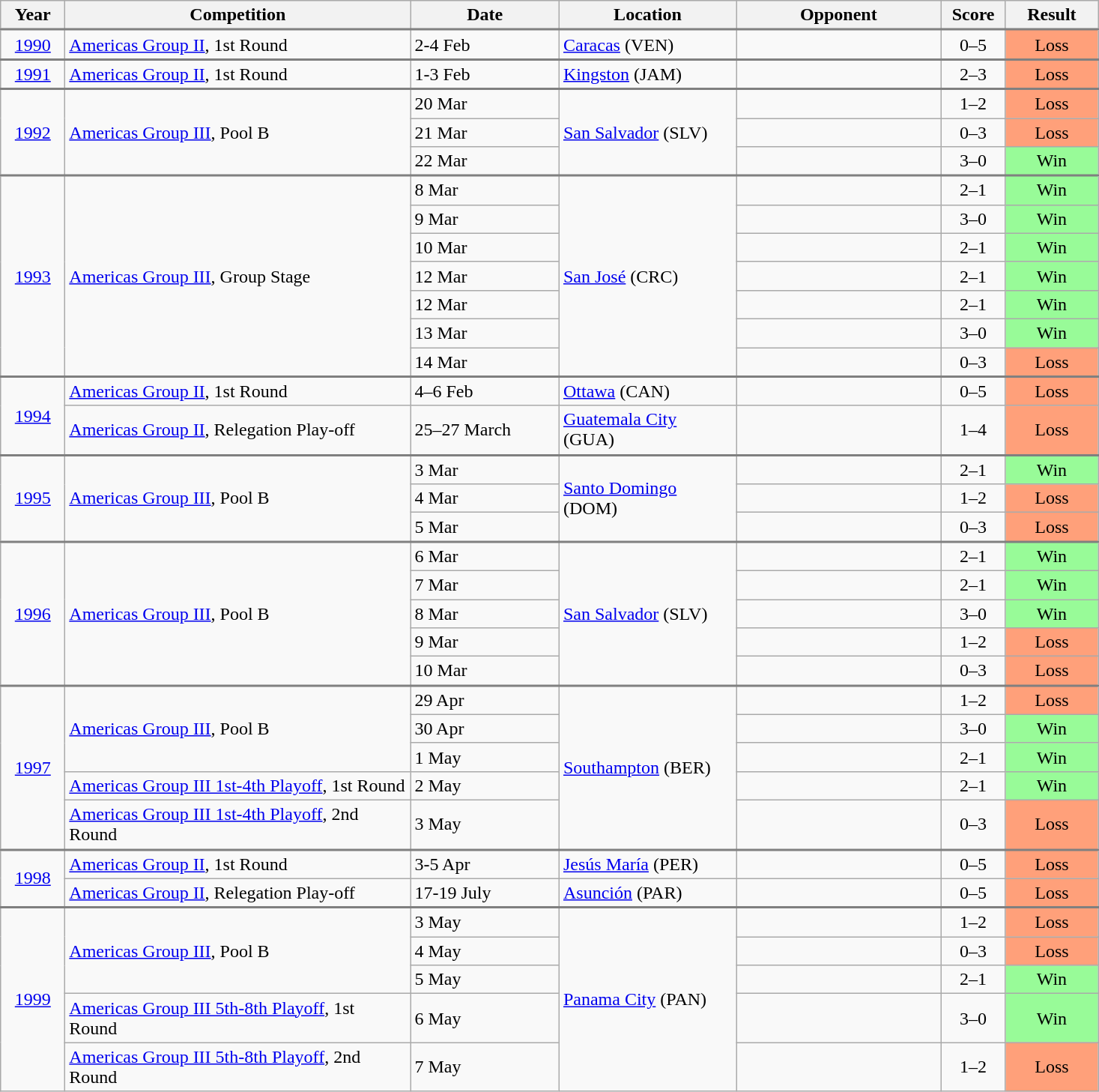<table class="wikitable collapsible collapsed">
<tr>
<th style="width:50px;">Year</th>
<th style="width:300px;">Competition</th>
<th style="width:125px;">Date</th>
<th style="width:150px;">Location</th>
<th style="width:175px;">Opponent</th>
<th style="width:50px;">Score</th>
<th style="width:75px;">Result</th>
</tr>
<tr style="border-top:2px solid gray;">
<td style="text-align:center;"><a href='#'>1990</a></td>
<td><a href='#'>Americas Group II</a>, 1st Round</td>
<td>2-4 Feb</td>
<td><a href='#'>Caracas</a> (VEN)</td>
<td></td>
<td style="text-align:center;">0–5</td>
<td style="text-align:center; background:#ffa07a;">Loss</td>
</tr>
<tr style="border-top:2px solid gray;">
<td style="text-align:center;"><a href='#'>1991</a></td>
<td><a href='#'>Americas Group II</a>, 1st Round</td>
<td>1-3 Feb</td>
<td><a href='#'>Kingston</a> (JAM)</td>
<td></td>
<td style="text-align:center;">2–3</td>
<td style="text-align:center; background:#ffa07a;">Loss</td>
</tr>
<tr style="border-top:2px solid gray;">
<td style="text-align:center;" rowspan=3><a href='#'>1992</a></td>
<td rowspan=3><a href='#'>Americas Group III</a>, Pool B</td>
<td>20 Mar</td>
<td rowspan=3><a href='#'>San Salvador</a> (SLV)</td>
<td></td>
<td style="text-align:center;">1–2</td>
<td style="text-align:center; background:#ffa07a;">Loss</td>
</tr>
<tr>
<td>21 Mar</td>
<td></td>
<td style="text-align:center;">0–3</td>
<td style="text-align:center; background:#ffa07a;">Loss</td>
</tr>
<tr>
<td>22 Mar</td>
<td></td>
<td style="text-align:center;">3–0</td>
<td style="text-align:center; background:#98fb98;">Win</td>
</tr>
<tr style="border-top:2px solid gray;">
<td style="text-align:center;" rowspan=7><a href='#'>1993</a></td>
<td rowspan=7><a href='#'>Americas Group III</a>, Group Stage</td>
<td>8 Mar</td>
<td rowspan=7><a href='#'>San José</a> (CRC)</td>
<td></td>
<td style="text-align:center;">2–1</td>
<td style="text-align:center; background:#98fb98;">Win</td>
</tr>
<tr>
<td>9 Mar</td>
<td></td>
<td style="text-align:center;">3–0</td>
<td style="text-align:center; background:#98fb98;">Win</td>
</tr>
<tr>
<td>10 Mar</td>
<td></td>
<td style="text-align:center;">2–1</td>
<td style="text-align:center; background:#98fb98;">Win</td>
</tr>
<tr>
<td>12 Mar</td>
<td></td>
<td style="text-align:center;">2–1</td>
<td style="text-align:center; background:#98fb98;">Win</td>
</tr>
<tr>
<td>12 Mar</td>
<td></td>
<td style="text-align:center;">2–1</td>
<td style="text-align:center; background:#98fb98;">Win</td>
</tr>
<tr>
<td>13 Mar</td>
<td></td>
<td style="text-align:center;">3–0</td>
<td style="text-align:center; background:#98fb98;">Win</td>
</tr>
<tr>
<td>14 Mar</td>
<td></td>
<td style="text-align:center;">0–3</td>
<td style="text-align:center; background:#ffa07a;">Loss</td>
</tr>
<tr style="border-top:2px solid gray;">
<td style="text-align:center;" rowspan=2><a href='#'>1994</a></td>
<td><a href='#'>Americas Group II</a>, 1st Round</td>
<td>4–6 Feb</td>
<td><a href='#'>Ottawa</a> (CAN)</td>
<td></td>
<td style="text-align:center;">0–5</td>
<td style="text-align:center; background:#ffa07a;">Loss</td>
</tr>
<tr>
<td><a href='#'>Americas Group II</a>, Relegation Play-off</td>
<td>25–27 March</td>
<td><a href='#'>Guatemala City</a> (GUA)</td>
<td></td>
<td style="text-align:center;">1–4</td>
<td style="text-align:center; background:#ffa07a;">Loss</td>
</tr>
<tr style="border-top:2px solid gray;">
<td style="text-align:center;" rowspan=3><a href='#'>1995</a></td>
<td rowspan=3><a href='#'>Americas Group III</a>, Pool B</td>
<td>3 Mar</td>
<td rowspan=3><a href='#'>Santo Domingo</a> (DOM)</td>
<td></td>
<td style="text-align:center;">2–1</td>
<td style="text-align:center; background:#98fb98;">Win</td>
</tr>
<tr>
<td>4 Mar</td>
<td></td>
<td style="text-align:center;">1–2</td>
<td style="text-align:center; background:#ffa07a;">Loss</td>
</tr>
<tr>
<td>5 Mar</td>
<td></td>
<td style="text-align:center;">0–3</td>
<td style="text-align:center; background:#ffa07a;">Loss</td>
</tr>
<tr style="border-top:2px solid gray;">
<td style="text-align:center;" rowspan=5><a href='#'>1996</a></td>
<td rowspan=5><a href='#'>Americas Group III</a>, Pool B</td>
<td>6 Mar</td>
<td rowspan=5><a href='#'>San Salvador</a> (SLV)</td>
<td></td>
<td style="text-align:center;">2–1</td>
<td style="text-align:center; background:#98fb98;">Win</td>
</tr>
<tr>
<td>7 Mar</td>
<td></td>
<td style="text-align:center;">2–1</td>
<td style="text-align:center; background:#98fb98;">Win</td>
</tr>
<tr>
<td>8 Mar</td>
<td></td>
<td style="text-align:center;">3–0</td>
<td style="text-align:center; background:#98fb98;">Win</td>
</tr>
<tr>
<td>9 Mar</td>
<td></td>
<td style="text-align:center;">1–2</td>
<td style="text-align:center; background:#ffa07a;">Loss</td>
</tr>
<tr>
<td>10 Mar</td>
<td></td>
<td style="text-align:center;">0–3</td>
<td style="text-align:center; background:#ffa07a;">Loss</td>
</tr>
<tr style="border-top:2px solid gray;">
<td style="text-align:center;" rowspan=5><a href='#'>1997</a></td>
<td rowspan=3><a href='#'>Americas Group III</a>, Pool B</td>
<td>29 Apr</td>
<td rowspan=5><a href='#'>Southampton</a> (BER)</td>
<td></td>
<td style="text-align:center;">1–2</td>
<td style="text-align:center; background:#ffa07a;">Loss</td>
</tr>
<tr>
<td>30 Apr</td>
<td></td>
<td style="text-align:center;">3–0</td>
<td style="text-align:center; background:#98fb98;">Win</td>
</tr>
<tr>
<td>1 May</td>
<td></td>
<td style="text-align:center;">2–1</td>
<td style="text-align:center; background:#98fb98;">Win</td>
</tr>
<tr>
<td><a href='#'>Americas Group III 1st-4th Playoff</a>, 1st Round</td>
<td>2 May</td>
<td></td>
<td style="text-align:center;">2–1</td>
<td style="text-align:center; background:#98fb98;">Win</td>
</tr>
<tr>
<td><a href='#'>Americas Group III 1st-4th Playoff</a>, 2nd Round</td>
<td>3 May</td>
<td></td>
<td style="text-align:center;">0–3</td>
<td style="text-align:center; background:#ffa07a;">Loss</td>
</tr>
<tr style="border-top:2px solid gray;">
<td style="text-align:center;" rowspan=2><a href='#'>1998</a></td>
<td><a href='#'>Americas Group II</a>, 1st Round</td>
<td>3-5 Apr</td>
<td><a href='#'>Jesús María</a> (PER)</td>
<td></td>
<td style="text-align:center;">0–5</td>
<td style="text-align:center; background:#ffa07a;">Loss</td>
</tr>
<tr>
<td><a href='#'>Americas Group II</a>, Relegation Play-off</td>
<td>17-19 July</td>
<td><a href='#'>Asunción</a> (PAR)</td>
<td></td>
<td style="text-align:center;">0–5</td>
<td style="text-align:center; background:#ffa07a;">Loss</td>
</tr>
<tr style="border-top:2px solid gray;">
<td style="text-align:center;" rowspan=5><a href='#'>1999</a></td>
<td rowspan=3><a href='#'>Americas Group III</a>, Pool B</td>
<td>3 May</td>
<td rowspan=5><a href='#'>Panama City</a> (PAN)</td>
<td></td>
<td style="text-align:center;">1–2</td>
<td style="text-align:center; background:#ffa07a;">Loss</td>
</tr>
<tr>
<td>4 May</td>
<td></td>
<td style="text-align:center;">0–3</td>
<td style="text-align:center; background:#ffa07a;">Loss</td>
</tr>
<tr>
<td>5 May</td>
<td></td>
<td style="text-align:center;">2–1</td>
<td style="text-align:center; background:#98fb98;">Win</td>
</tr>
<tr>
<td><a href='#'>Americas Group III 5th-8th Playoff</a>, 1st Round</td>
<td>6 May</td>
<td></td>
<td style="text-align:center;">3–0</td>
<td style="text-align:center; background:#98fb98;">Win</td>
</tr>
<tr>
<td><a href='#'>Americas Group III 5th-8th Playoff</a>, 2nd Round</td>
<td>7 May</td>
<td></td>
<td style="text-align:center;">1–2</td>
<td style="text-align:center; background:#ffa07a;">Loss</td>
</tr>
</table>
